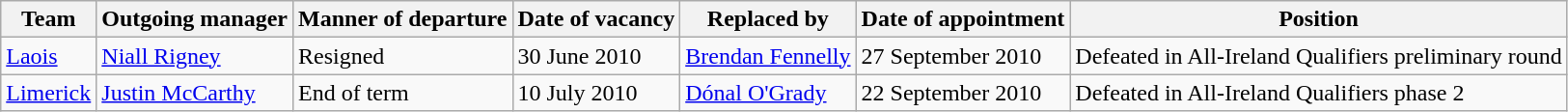<table class="wikitable">
<tr>
<th>Team</th>
<th>Outgoing manager</th>
<th>Manner of departure</th>
<th>Date of vacancy</th>
<th>Replaced by</th>
<th>Date of appointment</th>
<th>Position</th>
</tr>
<tr>
<td><a href='#'>Laois</a></td>
<td><a href='#'>Niall Rigney</a></td>
<td>Resigned</td>
<td>30 June 2010</td>
<td><a href='#'>Brendan Fennelly</a></td>
<td>27 September 2010</td>
<td>Defeated in All-Ireland Qualifiers preliminary round</td>
</tr>
<tr>
<td><a href='#'>Limerick</a></td>
<td><a href='#'>Justin McCarthy</a></td>
<td>End of term</td>
<td>10 July 2010</td>
<td><a href='#'>Dónal O'Grady</a></td>
<td>22 September 2010</td>
<td>Defeated in All-Ireland Qualifiers phase 2</td>
</tr>
</table>
